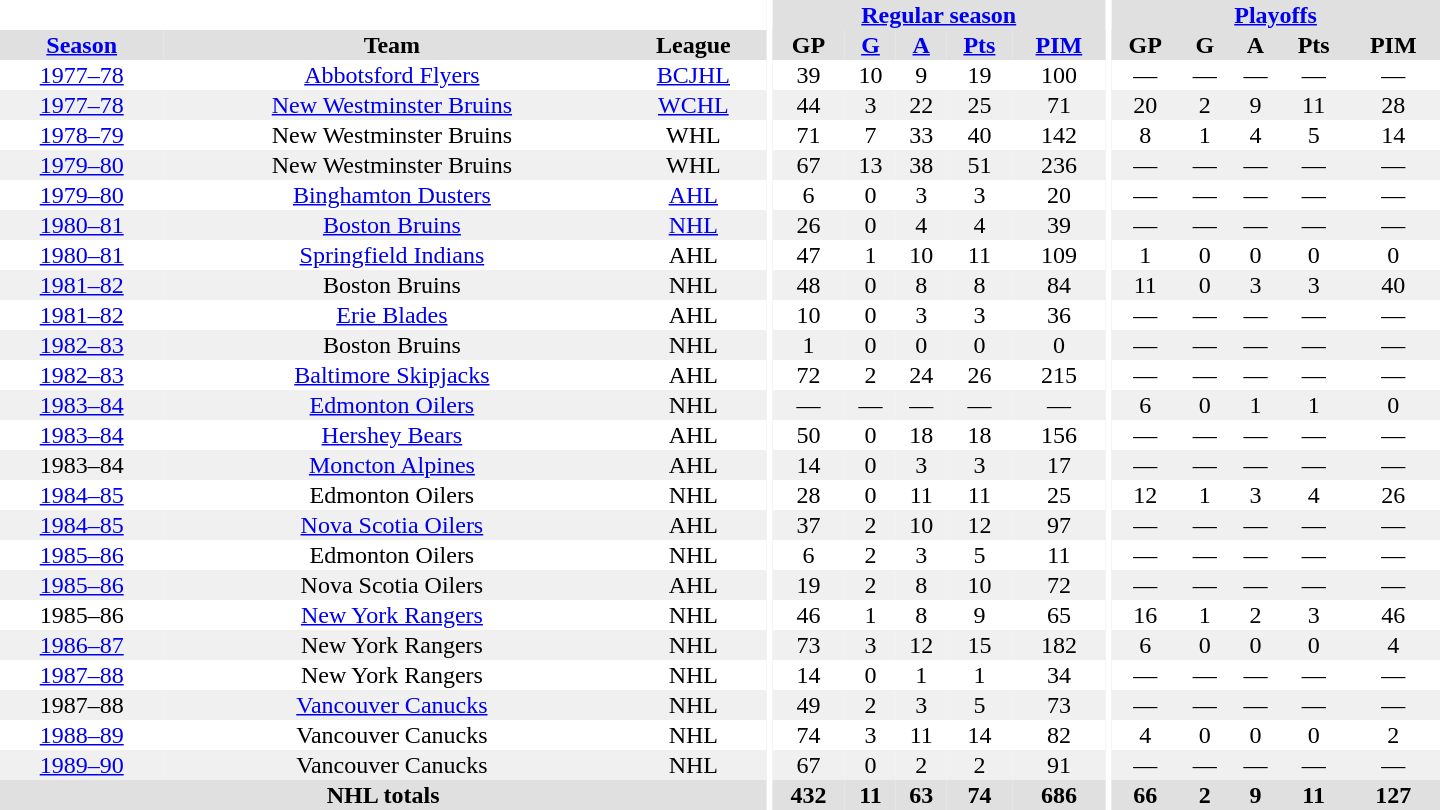<table border="0" cellpadding="1" cellspacing="0" style="text-align:center; width:60em">
<tr bgcolor="#e0e0e0">
<th colspan="3" bgcolor="#ffffff"></th>
<th rowspan="100" bgcolor="#ffffff"></th>
<th colspan="5"><a href='#'>Regular season</a></th>
<th rowspan="100" bgcolor="#ffffff"></th>
<th colspan="5"><a href='#'>Playoffs</a></th>
</tr>
<tr bgcolor="#e0e0e0">
<th><a href='#'>Season</a></th>
<th>Team</th>
<th>League</th>
<th>GP</th>
<th><a href='#'>G</a></th>
<th><a href='#'>A</a></th>
<th><a href='#'>Pts</a></th>
<th><a href='#'>PIM</a></th>
<th>GP</th>
<th>G</th>
<th>A</th>
<th>Pts</th>
<th>PIM</th>
</tr>
<tr>
<td><a href='#'>1977–78</a></td>
<td><a href='#'>Abbotsford Flyers</a></td>
<td><a href='#'>BCJHL</a></td>
<td>39</td>
<td>10</td>
<td>9</td>
<td>19</td>
<td>100</td>
<td>—</td>
<td>—</td>
<td>—</td>
<td>—</td>
<td>—</td>
</tr>
<tr bgcolor="#f0f0f0">
<td><a href='#'>1977–78</a></td>
<td><a href='#'>New Westminster Bruins</a></td>
<td><a href='#'>WCHL</a></td>
<td>44</td>
<td>3</td>
<td>22</td>
<td>25</td>
<td>71</td>
<td>20</td>
<td>2</td>
<td>9</td>
<td>11</td>
<td>28</td>
</tr>
<tr>
<td><a href='#'>1978–79</a></td>
<td>New Westminster Bruins</td>
<td>WHL</td>
<td>71</td>
<td>7</td>
<td>33</td>
<td>40</td>
<td>142</td>
<td>8</td>
<td>1</td>
<td>4</td>
<td>5</td>
<td>14</td>
</tr>
<tr bgcolor="#f0f0f0">
<td><a href='#'>1979–80</a></td>
<td>New Westminster Bruins</td>
<td>WHL</td>
<td>67</td>
<td>13</td>
<td>38</td>
<td>51</td>
<td>236</td>
<td>—</td>
<td>—</td>
<td>—</td>
<td>—</td>
<td>—</td>
</tr>
<tr>
<td><a href='#'>1979–80</a></td>
<td><a href='#'>Binghamton Dusters</a></td>
<td><a href='#'>AHL</a></td>
<td>6</td>
<td>0</td>
<td>3</td>
<td>3</td>
<td>20</td>
<td>—</td>
<td>—</td>
<td>—</td>
<td>—</td>
<td>—</td>
</tr>
<tr bgcolor="#f0f0f0">
<td><a href='#'>1980–81</a></td>
<td><a href='#'>Boston Bruins</a></td>
<td><a href='#'>NHL</a></td>
<td>26</td>
<td>0</td>
<td>4</td>
<td>4</td>
<td>39</td>
<td>—</td>
<td>—</td>
<td>—</td>
<td>—</td>
<td>—</td>
</tr>
<tr>
<td><a href='#'>1980–81</a></td>
<td><a href='#'>Springfield Indians</a></td>
<td>AHL</td>
<td>47</td>
<td>1</td>
<td>10</td>
<td>11</td>
<td>109</td>
<td>1</td>
<td>0</td>
<td>0</td>
<td>0</td>
<td>0</td>
</tr>
<tr bgcolor="#f0f0f0">
<td><a href='#'>1981–82</a></td>
<td>Boston Bruins</td>
<td>NHL</td>
<td>48</td>
<td>0</td>
<td>8</td>
<td>8</td>
<td>84</td>
<td>11</td>
<td>0</td>
<td>3</td>
<td>3</td>
<td>40</td>
</tr>
<tr>
<td><a href='#'>1981–82</a></td>
<td><a href='#'>Erie Blades</a></td>
<td>AHL</td>
<td>10</td>
<td>0</td>
<td>3</td>
<td>3</td>
<td>36</td>
<td>—</td>
<td>—</td>
<td>—</td>
<td>—</td>
<td>—</td>
</tr>
<tr bgcolor="#f0f0f0">
<td><a href='#'>1982–83</a></td>
<td>Boston Bruins</td>
<td>NHL</td>
<td>1</td>
<td>0</td>
<td>0</td>
<td>0</td>
<td>0</td>
<td>—</td>
<td>—</td>
<td>—</td>
<td>—</td>
<td>—</td>
</tr>
<tr>
<td><a href='#'>1982–83</a></td>
<td><a href='#'>Baltimore Skipjacks</a></td>
<td>AHL</td>
<td>72</td>
<td>2</td>
<td>24</td>
<td>26</td>
<td>215</td>
<td>—</td>
<td>—</td>
<td>—</td>
<td>—</td>
<td>—</td>
</tr>
<tr bgcolor="#f0f0f0">
<td><a href='#'>1983–84</a></td>
<td><a href='#'>Edmonton Oilers</a></td>
<td>NHL</td>
<td>—</td>
<td>—</td>
<td>—</td>
<td>—</td>
<td>—</td>
<td>6</td>
<td>0</td>
<td>1</td>
<td>1</td>
<td>0</td>
</tr>
<tr>
<td><a href='#'>1983–84</a></td>
<td><a href='#'>Hershey Bears</a></td>
<td>AHL</td>
<td>50</td>
<td>0</td>
<td>18</td>
<td>18</td>
<td>156</td>
<td>—</td>
<td>—</td>
<td>—</td>
<td>—</td>
<td>—</td>
</tr>
<tr bgcolor="#f0f0f0">
<td>1983–84</td>
<td><a href='#'>Moncton Alpines</a></td>
<td>AHL</td>
<td>14</td>
<td>0</td>
<td>3</td>
<td>3</td>
<td>17</td>
<td>—</td>
<td>—</td>
<td>—</td>
<td>—</td>
<td>—</td>
</tr>
<tr>
<td><a href='#'>1984–85</a></td>
<td>Edmonton Oilers</td>
<td>NHL</td>
<td>28</td>
<td>0</td>
<td>11</td>
<td>11</td>
<td>25</td>
<td>12</td>
<td>1</td>
<td>3</td>
<td>4</td>
<td>26</td>
</tr>
<tr bgcolor="#f0f0f0">
<td><a href='#'>1984–85</a></td>
<td><a href='#'>Nova Scotia Oilers</a></td>
<td>AHL</td>
<td>37</td>
<td>2</td>
<td>10</td>
<td>12</td>
<td>97</td>
<td>—</td>
<td>—</td>
<td>—</td>
<td>—</td>
<td>—</td>
</tr>
<tr>
<td><a href='#'>1985–86</a></td>
<td>Edmonton Oilers</td>
<td>NHL</td>
<td>6</td>
<td>2</td>
<td>3</td>
<td>5</td>
<td>11</td>
<td>—</td>
<td>—</td>
<td>—</td>
<td>—</td>
<td>—</td>
</tr>
<tr bgcolor="#f0f0f0">
<td><a href='#'>1985–86</a></td>
<td>Nova Scotia Oilers</td>
<td>AHL</td>
<td>19</td>
<td>2</td>
<td>8</td>
<td>10</td>
<td>72</td>
<td>—</td>
<td>—</td>
<td>—</td>
<td>—</td>
<td>—</td>
</tr>
<tr>
<td>1985–86</td>
<td><a href='#'>New York Rangers</a></td>
<td>NHL</td>
<td>46</td>
<td>1</td>
<td>8</td>
<td>9</td>
<td>65</td>
<td>16</td>
<td>1</td>
<td>2</td>
<td>3</td>
<td>46</td>
</tr>
<tr bgcolor="#f0f0f0">
<td><a href='#'>1986–87</a></td>
<td>New York Rangers</td>
<td>NHL</td>
<td>73</td>
<td>3</td>
<td>12</td>
<td>15</td>
<td>182</td>
<td>6</td>
<td>0</td>
<td>0</td>
<td>0</td>
<td>4</td>
</tr>
<tr>
<td><a href='#'>1987–88</a></td>
<td>New York Rangers</td>
<td>NHL</td>
<td>14</td>
<td>0</td>
<td>1</td>
<td>1</td>
<td>34</td>
<td>—</td>
<td>—</td>
<td>—</td>
<td>—</td>
<td>—</td>
</tr>
<tr bgcolor="#f0f0f0">
<td>1987–88</td>
<td><a href='#'>Vancouver Canucks</a></td>
<td>NHL</td>
<td>49</td>
<td>2</td>
<td>3</td>
<td>5</td>
<td>73</td>
<td>—</td>
<td>—</td>
<td>—</td>
<td>—</td>
<td>—</td>
</tr>
<tr>
<td><a href='#'>1988–89</a></td>
<td>Vancouver Canucks</td>
<td>NHL</td>
<td>74</td>
<td>3</td>
<td>11</td>
<td>14</td>
<td>82</td>
<td>4</td>
<td>0</td>
<td>0</td>
<td>0</td>
<td>2</td>
</tr>
<tr bgcolor="#f0f0f0">
<td><a href='#'>1989–90</a></td>
<td>Vancouver Canucks</td>
<td>NHL</td>
<td>67</td>
<td>0</td>
<td>2</td>
<td>2</td>
<td>91</td>
<td>—</td>
<td>—</td>
<td>—</td>
<td>—</td>
<td>—</td>
</tr>
<tr bgcolor="#e0e0e0">
<th colspan="3">NHL totals</th>
<th>432</th>
<th>11</th>
<th>63</th>
<th>74</th>
<th>686</th>
<th>66</th>
<th>2</th>
<th>9</th>
<th>11</th>
<th>127</th>
</tr>
</table>
